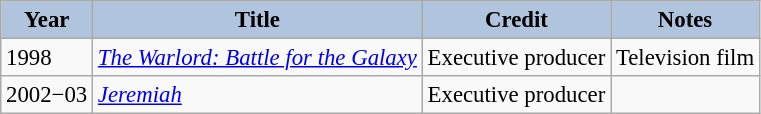<table class="wikitable" style="font-size:95%;">
<tr>
<th style="background:#B0C4DE;">Year</th>
<th style="background:#B0C4DE;">Title</th>
<th style="background:#B0C4DE;">Credit</th>
<th style="background:#B0C4DE;">Notes</th>
</tr>
<tr>
<td>1998</td>
<td><em><a href='#'>The Warlord: Battle for the Galaxy</a></em></td>
<td>Executive producer</td>
<td>Television film</td>
</tr>
<tr>
<td>2002−03</td>
<td><em><a href='#'>Jeremiah</a></em></td>
<td>Executive producer</td>
<td></td>
</tr>
</table>
